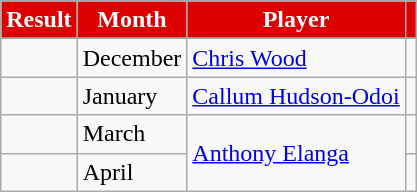<table class="wikitable" style="text-align:left">
<tr>
<th style="background:#DD0000; color:#FFFFFF; ">Result</th>
<th style="background:#DD0000; color:#FFFFFF; ">Month</th>
<th style="background:#DD0000;color:#FFFFFF; ">Player</th>
<th style="background:#DD0000; color:#FFFFFF; "></th>
</tr>
<tr>
</tr>
<tr>
<td></td>
<td>December</td>
<td> <a href='#'>Chris Wood</a></td>
<td></td>
</tr>
<tr>
<td></td>
<td>January</td>
<td> <a href='#'>Callum Hudson-Odoi</a></td>
<td></td>
</tr>
<tr>
<td></td>
<td>March</td>
<td rowspan="2"> <a href='#'>Anthony Elanga</a></td>
<td></td>
</tr>
<tr>
<td></td>
<td>April</td>
<td></td>
</tr>
</table>
